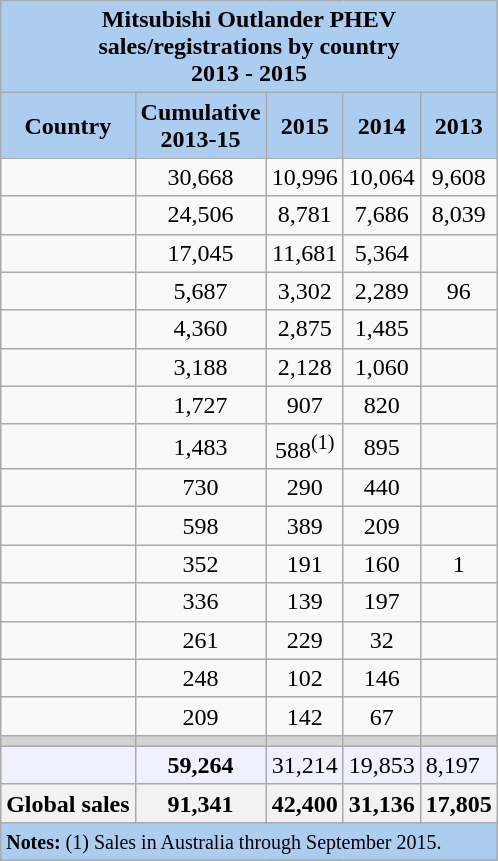<table class="wikitable" style="margin: 1em auto 1em auto">
<tr>
<th colspan="5" style="text-align:center; background:#abcdef;">Mitsubishi Outlander PHEV<br>sales/registrations by country<br>2013 - 2015</th>
</tr>
<tr>
<th style="background:#abcdef;">Country</th>
<th style="background:#abcdef;">Cumulative<br>2013-15</th>
<th style="background:#abcdef;">2015</th>
<th style="background:#abcdef;">2014</th>
<th style="background:#abcdef;">2013</th>
</tr>
<tr align=center>
<td align=left></td>
<td>30,668</td>
<td>10,996</td>
<td>10,064</td>
<td>9,608</td>
</tr>
<tr align=center>
<td align=left></td>
<td>24,506</td>
<td>8,781</td>
<td>7,686</td>
<td>8,039</td>
</tr>
<tr align=center>
<td align=left></td>
<td>17,045</td>
<td>11,681</td>
<td>5,364</td>
<td> </td>
</tr>
<tr align=center>
<td align=left></td>
<td>5,687</td>
<td>3,302</td>
<td>2,289</td>
<td>96</td>
</tr>
<tr align=center>
<td align=left></td>
<td>4,360</td>
<td>2,875</td>
<td>1,485</td>
<td> </td>
</tr>
<tr align=center>
<td align=left></td>
<td>3,188</td>
<td>2,128</td>
<td>1,060</td>
<td> </td>
</tr>
<tr align=center>
<td align=left></td>
<td>1,727</td>
<td>907</td>
<td>820</td>
<td> </td>
</tr>
<tr align=center>
<td align=left></td>
<td>1,483</td>
<td>588<sup>(1)</sup></td>
<td>895</td>
<td> </td>
</tr>
<tr align=center>
<td align=left></td>
<td>730</td>
<td>290</td>
<td>440</td>
<td> </td>
</tr>
<tr align=center>
<td align=left></td>
<td>598</td>
<td>389</td>
<td>209</td>
<td> </td>
</tr>
<tr align=center>
<td align=left></td>
<td>352</td>
<td>191</td>
<td>160</td>
<td>1</td>
</tr>
<tr align=center>
<td align=left></td>
<td>336</td>
<td>139</td>
<td>197</td>
<td> </td>
</tr>
<tr align=center>
<td align=left></td>
<td>261</td>
<td>229</td>
<td>32</td>
<td> </td>
</tr>
<tr align=center>
<td align=left></td>
<td>248</td>
<td>102</td>
<td>146</td>
<td> </td>
</tr>
<tr align=center>
<td align=left></td>
<td>209</td>
<td>142</td>
<td>67</td>
<td> </td>
</tr>
<tr style="background:lightgrey;">
<td></td>
<td></td>
<td></td>
<td></td>
<td></td>
</tr>
<tr>
<td style="background:#f0f0ff;" align=left></td>
<th style="background:#f0f0ff;">59,264</th>
<td style="background:#f0f0ff;">31,214</td>
<td style="background:#f0f0ff;">19,853</td>
<td style="background:#f0f0ff;">8,197</td>
</tr>
<tr align=center>
<th><strong>Global sales</strong></th>
<th>91,341</th>
<th>42,400</th>
<th>31,136</th>
<th>17,805</th>
</tr>
<tr>
<td colspan="6" style="text-align:left; background:#abcdef;"><small><strong>Notes:</strong> (1) Sales in Australia through September 2015.</small></td>
</tr>
</table>
